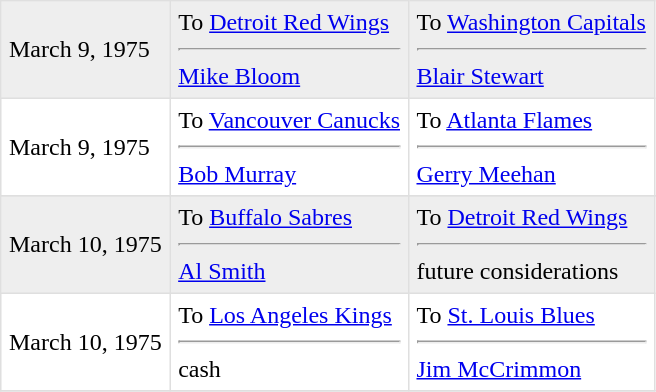<table border=1 style="border-collapse:collapse" bordercolor="#DFDFDF"  cellpadding="5">
<tr bgcolor="#eeeeee">
<td>March 9, 1975</td>
<td valign="top">To <a href='#'>Detroit Red Wings</a><hr><a href='#'>Mike Bloom</a></td>
<td valign="top">To <a href='#'>Washington Capitals</a><hr><a href='#'>Blair Stewart</a></td>
</tr>
<tr>
<td>March 9, 1975</td>
<td valign="top">To <a href='#'>Vancouver Canucks</a><hr><a href='#'>Bob Murray</a></td>
<td valign="top">To <a href='#'>Atlanta Flames</a><hr><a href='#'>Gerry Meehan</a></td>
</tr>
<tr>
</tr>
<tr bgcolor="#eeeeee">
<td>March 10, 1975</td>
<td valign="top">To <a href='#'>Buffalo Sabres</a><hr><a href='#'>Al Smith</a></td>
<td valign="top">To <a href='#'>Detroit Red Wings</a><hr>future considerations</td>
</tr>
<tr>
<td>March 10, 1975</td>
<td valign="top">To <a href='#'>Los Angeles Kings</a><hr>cash</td>
<td valign="top">To <a href='#'>St. Louis Blues</a><hr><a href='#'>Jim McCrimmon</a></td>
</tr>
<tr>
</tr>
</table>
